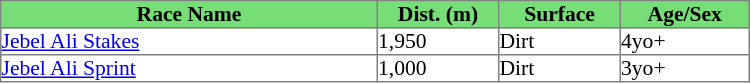<table class = "sortable" | border="1" cellpadding="0" style="border-collapse: collapse; font-size:90%">
<tr bgcolor="#77dd77" align="center">
<th>Race Name</th>
<th>Dist. (m)</th>
<th>Surface</th>
<th>Age/Sex</th>
</tr>
<tr>
<td width=250px><a href='#'>Jebel Ali Stakes</a></td>
<td width=80px>1,950</td>
<td width=80px>Dirt</td>
<td width=85px>4yo+</td>
</tr>
<tr>
<td><a href='#'>Jebel Ali Sprint</a></td>
<td>1,000</td>
<td>Dirt</td>
<td>3yo+</td>
</tr>
</table>
